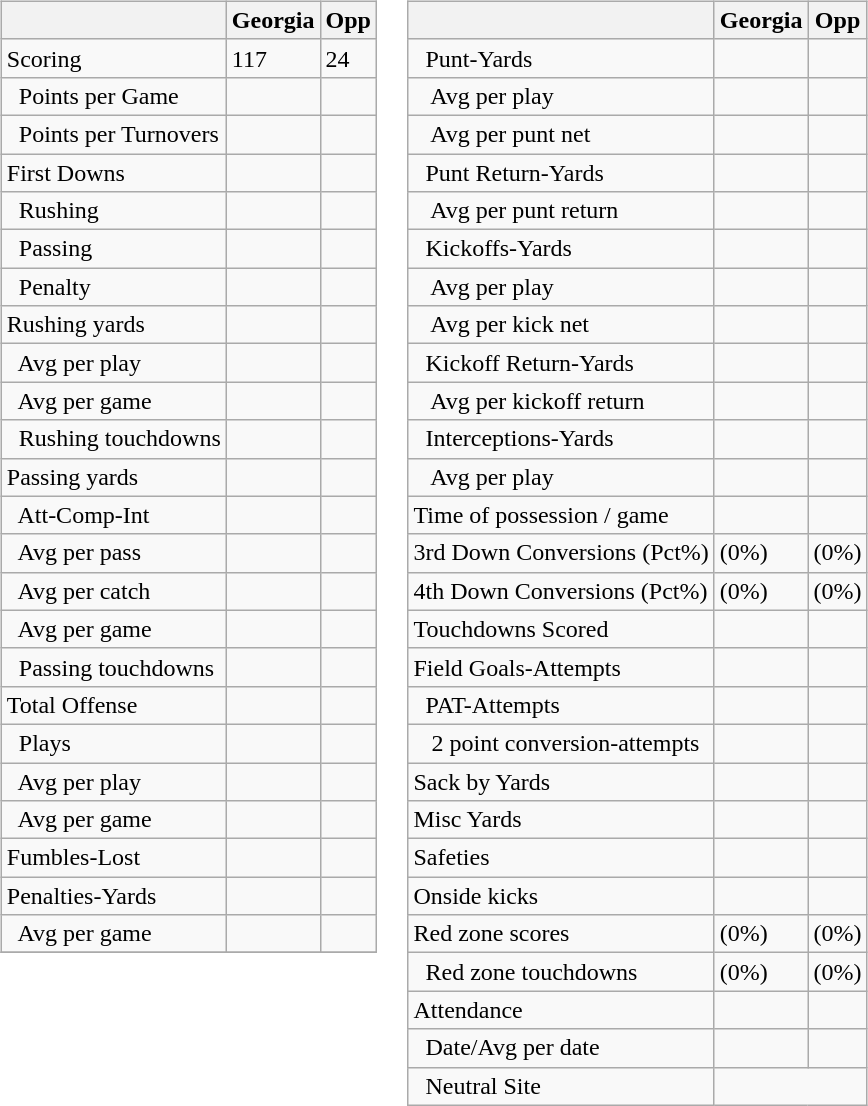<table>
<tr>
<td valign="top"><br><table class="wikitable" style="white-space:nowrap;">
<tr>
<th></th>
<th>Georgia</th>
<th>Opp</th>
</tr>
<tr>
<td>Scoring</td>
<td>117</td>
<td>24</td>
</tr>
<tr>
<td>  Points per Game</td>
<td></td>
<td></td>
</tr>
<tr>
<td>  Points per Turnovers</td>
<td></td>
<td></td>
</tr>
<tr>
<td>First Downs</td>
<td></td>
<td></td>
</tr>
<tr>
<td>  Rushing</td>
<td></td>
<td></td>
</tr>
<tr>
<td>  Passing</td>
<td></td>
<td></td>
</tr>
<tr>
<td>  Penalty</td>
<td></td>
<td></td>
</tr>
<tr>
<td>Rushing yards</td>
<td></td>
<td></td>
</tr>
<tr>
<td>  Avg per play</td>
<td></td>
<td></td>
</tr>
<tr>
<td>  Avg per game</td>
<td></td>
<td></td>
</tr>
<tr>
<td>  Rushing touchdowns</td>
<td></td>
<td></td>
</tr>
<tr>
<td>Passing yards</td>
<td></td>
<td></td>
</tr>
<tr>
<td>  Att-Comp-Int</td>
<td></td>
<td></td>
</tr>
<tr>
<td>  Avg per pass</td>
<td></td>
<td></td>
</tr>
<tr>
<td>  Avg per catch</td>
<td></td>
<td></td>
</tr>
<tr>
<td>  Avg per game</td>
<td></td>
<td></td>
</tr>
<tr>
<td>  Passing touchdowns</td>
<td></td>
<td></td>
</tr>
<tr>
<td>Total Offense</td>
<td></td>
<td></td>
</tr>
<tr>
<td>  Plays</td>
<td></td>
<td></td>
</tr>
<tr>
<td>  Avg per play</td>
<td></td>
<td></td>
</tr>
<tr>
<td>  Avg per game</td>
<td></td>
<td></td>
</tr>
<tr>
<td>Fumbles-Lost</td>
<td></td>
<td></td>
</tr>
<tr>
<td>Penalties-Yards</td>
<td></td>
<td></td>
</tr>
<tr>
<td>  Avg per game</td>
<td></td>
<td></td>
</tr>
<tr>
</tr>
</table>
</td>
<td valign="top"><br><table class="wikitable" style="white-space:nowrap;">
<tr>
<th></th>
<th>Georgia</th>
<th>Opp</th>
</tr>
<tr>
<td>  Punt-Yards</td>
<td></td>
<td></td>
</tr>
<tr>
<td>   Avg per play</td>
<td></td>
<td></td>
</tr>
<tr>
<td>   Avg per punt net</td>
<td></td>
<td></td>
</tr>
<tr>
<td>  Punt Return-Yards</td>
<td></td>
<td></td>
</tr>
<tr>
<td>   Avg per punt return</td>
<td></td>
<td></td>
</tr>
<tr>
<td>  Kickoffs-Yards</td>
<td></td>
<td></td>
</tr>
<tr>
<td>   Avg per play</td>
<td></td>
<td></td>
</tr>
<tr>
<td>   Avg per kick net</td>
<td></td>
<td></td>
</tr>
<tr>
<td>  Kickoff Return-Yards</td>
<td></td>
<td></td>
</tr>
<tr>
<td>   Avg per kickoff return</td>
<td></td>
<td></td>
</tr>
<tr>
<td>  Interceptions-Yards</td>
<td></td>
<td></td>
</tr>
<tr>
<td>   Avg per play</td>
<td></td>
<td></td>
</tr>
<tr>
<td>Time of possession / game</td>
<td></td>
<td></td>
</tr>
<tr>
<td>3rd Down Conversions (Pct%)</td>
<td>(0%)</td>
<td>(0%)</td>
</tr>
<tr>
<td>4th Down Conversions (Pct%)</td>
<td>(0%)</td>
<td>(0%)</td>
</tr>
<tr>
<td>Touchdowns Scored</td>
<td></td>
<td></td>
</tr>
<tr>
<td>Field Goals-Attempts</td>
<td></td>
<td></td>
</tr>
<tr>
<td>  PAT-Attempts</td>
<td></td>
<td></td>
</tr>
<tr>
<td>   2 point conversion-attempts</td>
<td></td>
<td></td>
</tr>
<tr>
<td>Sack by Yards</td>
<td></td>
<td></td>
</tr>
<tr>
<td>Misc Yards</td>
<td></td>
<td></td>
</tr>
<tr>
<td>Safeties</td>
<td></td>
<td></td>
</tr>
<tr>
<td>Onside kicks</td>
<td></td>
<td></td>
</tr>
<tr>
<td>Red zone scores</td>
<td>(0%)</td>
<td>(0%)</td>
</tr>
<tr>
<td>  Red zone touchdowns</td>
<td>(0%)</td>
<td>(0%)</td>
</tr>
<tr>
<td>Attendance</td>
<td></td>
<td></td>
</tr>
<tr>
<td>  Date/Avg per date</td>
<td></td>
<td></td>
</tr>
<tr>
<td>  Neutral Site</td>
<td colspan="2" align="center"></td>
</tr>
</table>
</td>
</tr>
</table>
